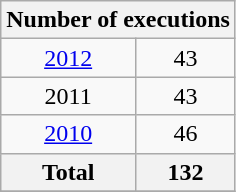<table class="wikitable" style="text-align:center;">
<tr>
<th colspan="2">Number of executions</th>
</tr>
<tr>
<td><a href='#'>2012</a></td>
<td>43</td>
</tr>
<tr>
<td>2011</td>
<td>43</td>
</tr>
<tr>
<td><a href='#'>2010</a></td>
<td>46</td>
</tr>
<tr>
<th>Total</th>
<th>132</th>
</tr>
<tr>
</tr>
</table>
